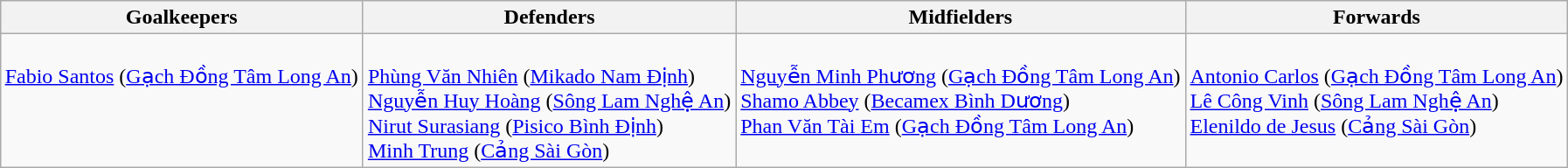<table class="wikitable" style="mArgin: 0 auto;">
<tr>
<th>Goalkeepers</th>
<th>Defenders</th>
<th>Midfielders</th>
<th>Forwards</th>
</tr>
<tr>
<td valign=top><br> <a href='#'>Fabio Santos</a> (<a href='#'>Gạch Đồng Tâm Long An</a>) <br></td>
<td valign=top><br> <a href='#'>Phùng Văn Nhiên</a> (<a href='#'>Mikado Nam Định</a>)<br>
 <a href='#'>Nguyễn Huy Hoàng</a> (<a href='#'>Sông Lam Nghệ An</a>)<br>
 <a href='#'>Nirut Surasiang</a> (<a href='#'>Pisico Bình Định</a>)<br>
 <a href='#'>Minh Trung</a> (<a href='#'>Cảng Sài Gòn</a>)</td>
<td valign=top><br> <a href='#'>Nguyễn Minh Phương</a> (<a href='#'>Gạch Đồng Tâm Long An</a>)<br>
 <a href='#'>Shamo Abbey</a> (<a href='#'>Becamex Bình Dương</a>)<br>
 <a href='#'>Phan Văn Tài Em</a> (<a href='#'>Gạch Đồng Tâm Long An</a>)</td>
<td valign=top><br> <a href='#'>Antonio Carlos</a>    (<a href='#'>Gạch Đồng Tâm Long An</a>)<br>
 <a href='#'>Lê Công Vinh</a>      (<a href='#'>Sông Lam Nghệ An</a>)<br>
 <a href='#'>Elenildo de Jesus</a> (<a href='#'>Cảng Sài Gòn</a>)</td>
</tr>
</table>
